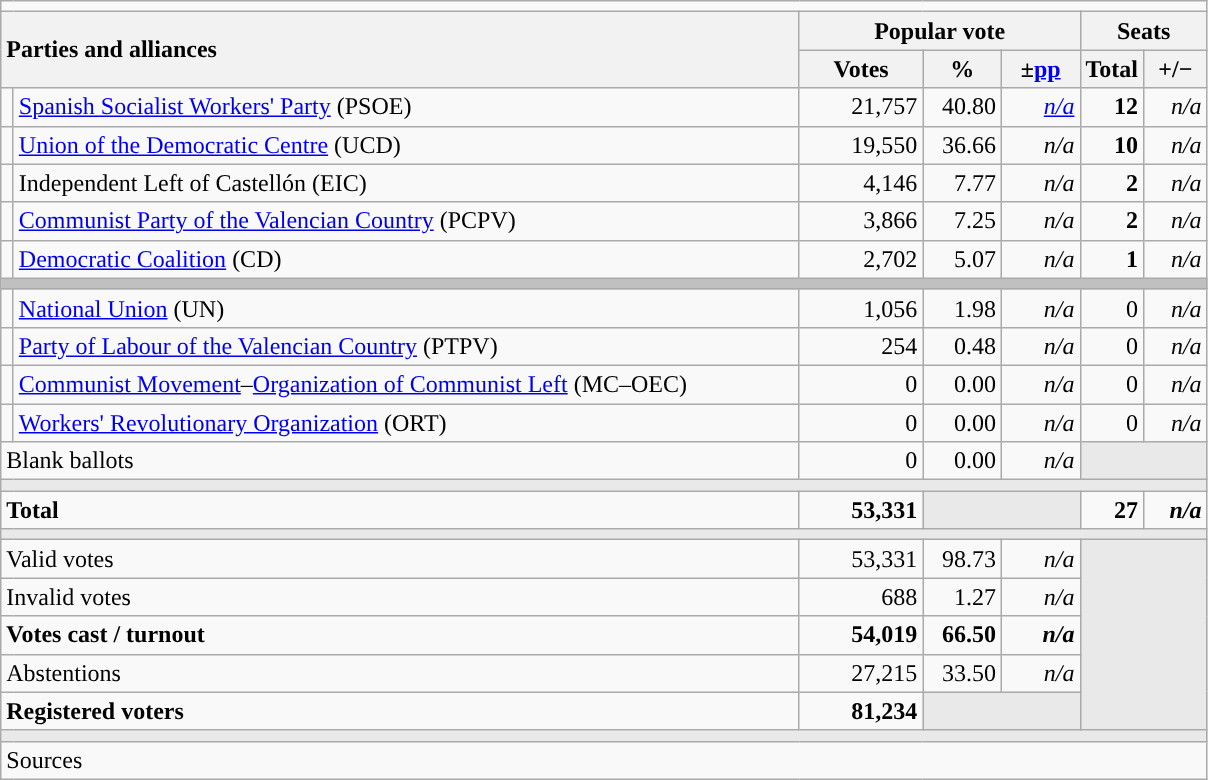<table class="wikitable" style="text-align:right;">
<tr>
<td colspan="7"></td>
</tr>
<tr>
<th style="text-align:left;" rowspan="2" colspan="2" width="525">Parties and alliances</th>
<th colspan="3">Popular vote</th>
<th colspan="2">Seats</th>
</tr>
<tr>
<th width="75">Votes</th>
<th width="45">%</th>
<th width="45">±<a href='#'>pp</a></th>
<th width="35">Total</th>
<th width="35">+/−</th>
</tr>
<tr>
<td width="1" style="color:inherit;background:"></td>
<td align="left"><a href='#'>Spanish Socialist Workers' Party</a> (PSOE)</td>
<td>21,757</td>
<td>40.80</td>
<td><em><a href='#'>n/a</a></em></td>
<td><strong>12</strong></td>
<td><em>n/a</em></td>
</tr>
<tr>
<td style="color:inherit;background:"></td>
<td align="left"><a href='#'>Union of the Democratic Centre</a> (UCD)</td>
<td>19,550</td>
<td>36.66</td>
<td><em>n/a</em></td>
<td><strong>10</strong></td>
<td><em>n/a</em></td>
</tr>
<tr>
<td style="color:inherit;background:"></td>
<td align="left">Independent Left of Castellón (EIC)</td>
<td>4,146</td>
<td>7.77</td>
<td><em>n/a</em></td>
<td><strong>2</strong></td>
<td><em>n/a</em></td>
</tr>
<tr>
<td style="color:inherit;background:"></td>
<td align="left"><a href='#'>Communist Party of the Valencian Country</a> (PCPV)</td>
<td>3,866</td>
<td>7.25</td>
<td><em>n/a</em></td>
<td><strong>2</strong></td>
<td><em>n/a</em></td>
</tr>
<tr>
<td style="color:inherit;background:"></td>
<td align="left"><a href='#'>Democratic Coalition</a> (CD)</td>
<td>2,702</td>
<td>5.07</td>
<td><em>n/a</em></td>
<td><strong>1</strong></td>
<td><em>n/a</em></td>
</tr>
<tr>
<td colspan="7" bgcolor="#C0C0C0"></td>
</tr>
<tr>
<td style="color:inherit;background:"></td>
<td align="left"><a href='#'>National Union</a> (UN)</td>
<td>1,056</td>
<td>1.98</td>
<td><em>n/a</em></td>
<td>0</td>
<td><em>n/a</em></td>
</tr>
<tr>
<td style="color:inherit;background:"></td>
<td align="left"><a href='#'>Party of Labour of the Valencian Country</a> (PTPV)</td>
<td>254</td>
<td>0.48</td>
<td><em>n/a</em></td>
<td>0</td>
<td><em>n/a</em></td>
</tr>
<tr>
<td style="color:inherit;background:"></td>
<td align="left"><a href='#'>Communist Movement</a>–<a href='#'>Organization of Communist Left</a> (MC–OEC)</td>
<td>0</td>
<td>0.00</td>
<td><em>n/a</em></td>
<td>0</td>
<td><em>n/a</em></td>
</tr>
<tr>
<td style="color:inherit;background:"></td>
<td align="left"><a href='#'>Workers' Revolutionary Organization</a> (ORT)</td>
<td>0</td>
<td>0.00</td>
<td><em>n/a</em></td>
<td>0</td>
<td><em>n/a</em></td>
</tr>
<tr>
<td align="left" colspan="2">Blank ballots</td>
<td>0</td>
<td>0.00</td>
<td><em>n/a</em></td>
<td bgcolor="#E9E9E9" colspan="2"></td>
</tr>
<tr>
<td colspan="7" bgcolor="#E9E9E9"></td>
</tr>
<tr style="font-weight:bold;">
<td align="left" colspan="2">Total</td>
<td>53,331</td>
<td bgcolor="#E9E9E9" colspan="2"></td>
<td>27</td>
<td><em>n/a</em></td>
</tr>
<tr>
<td colspan="7" bgcolor="#E9E9E9"></td>
</tr>
<tr>
<td align="left" colspan="2">Valid votes</td>
<td>53,331</td>
<td>98.73</td>
<td><em>n/a</em></td>
<td bgcolor="#E9E9E9" colspan="2" rowspan="5"></td>
</tr>
<tr>
<td align="left" colspan="2">Invalid votes</td>
<td>688</td>
<td>1.27</td>
<td><em>n/a</em></td>
</tr>
<tr style="font-weight:bold;">
<td align="left" colspan="2">Votes cast / turnout</td>
<td>54,019</td>
<td>66.50</td>
<td><em>n/a</em></td>
</tr>
<tr>
<td align="left" colspan="2">Abstentions</td>
<td>27,215</td>
<td>33.50</td>
<td><em>n/a</em></td>
</tr>
<tr style="font-weight:bold;">
<td align="left" colspan="2">Registered voters</td>
<td>81,234</td>
<td bgcolor="#E9E9E9" colspan="2"></td>
</tr>
<tr>
<td colspan="7" bgcolor="#E9E9E9"></td>
</tr>
<tr>
<td align="left" colspan="7">Sources</td>
</tr>
</table>
